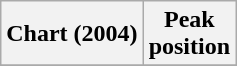<table class="wikitable sortable">
<tr>
<th>Chart (2004)</th>
<th>Peak<br>position</th>
</tr>
<tr>
</tr>
</table>
